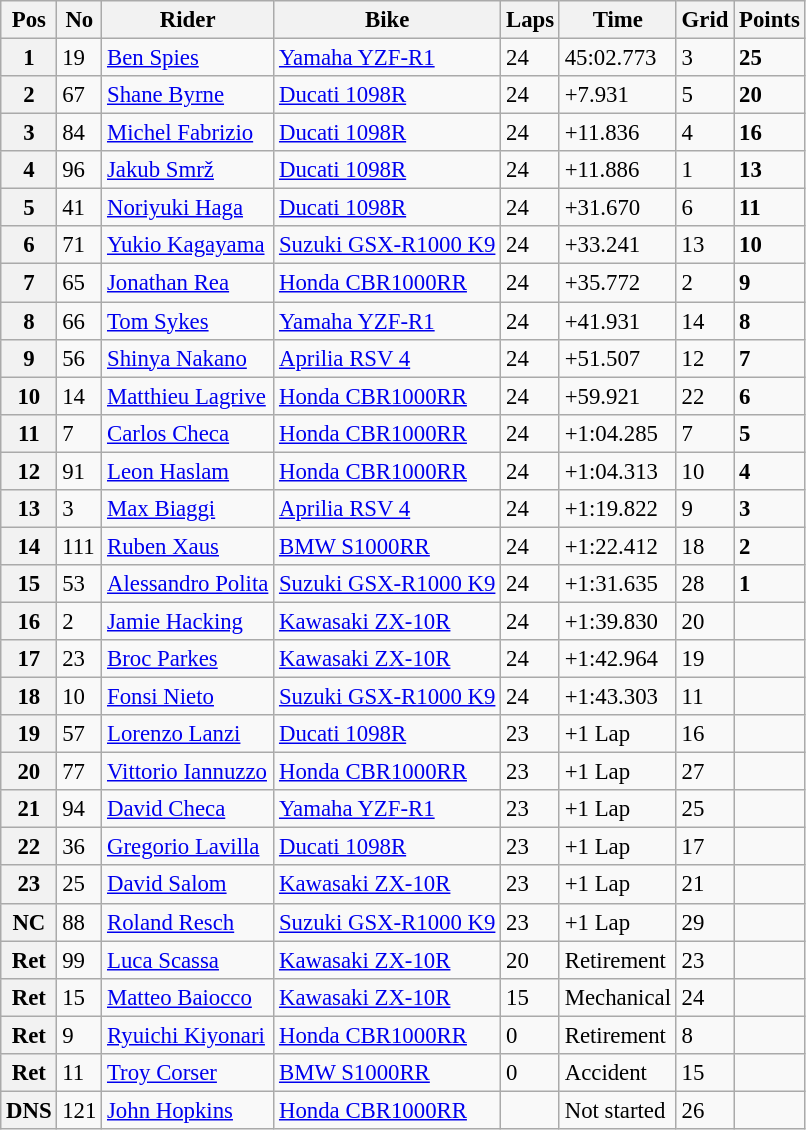<table class="wikitable" style="font-size: 95%;">
<tr>
<th>Pos</th>
<th>No</th>
<th>Rider</th>
<th>Bike</th>
<th>Laps</th>
<th>Time</th>
<th>Grid</th>
<th>Points</th>
</tr>
<tr>
<th>1</th>
<td>19</td>
<td> <a href='#'>Ben Spies</a></td>
<td><a href='#'>Yamaha YZF-R1</a></td>
<td>24</td>
<td>45:02.773</td>
<td>3</td>
<td><strong>25</strong></td>
</tr>
<tr>
<th>2</th>
<td>67</td>
<td> <a href='#'>Shane Byrne</a></td>
<td><a href='#'>Ducati 1098R</a></td>
<td>24</td>
<td>+7.931</td>
<td>5</td>
<td><strong>20</strong></td>
</tr>
<tr>
<th>3</th>
<td>84</td>
<td> <a href='#'>Michel Fabrizio</a></td>
<td><a href='#'>Ducati 1098R</a></td>
<td>24</td>
<td>+11.836</td>
<td>4</td>
<td><strong>16</strong></td>
</tr>
<tr>
<th>4</th>
<td>96</td>
<td> <a href='#'>Jakub Smrž</a></td>
<td><a href='#'>Ducati 1098R</a></td>
<td>24</td>
<td>+11.886</td>
<td>1</td>
<td><strong>13</strong></td>
</tr>
<tr>
<th>5</th>
<td>41</td>
<td> <a href='#'>Noriyuki Haga</a></td>
<td><a href='#'>Ducati 1098R</a></td>
<td>24</td>
<td>+31.670</td>
<td>6</td>
<td><strong>11</strong></td>
</tr>
<tr>
<th>6</th>
<td>71</td>
<td> <a href='#'>Yukio Kagayama</a></td>
<td><a href='#'>Suzuki GSX-R1000 K9</a></td>
<td>24</td>
<td>+33.241</td>
<td>13</td>
<td><strong>10</strong></td>
</tr>
<tr>
<th>7</th>
<td>65</td>
<td> <a href='#'>Jonathan Rea</a></td>
<td><a href='#'>Honda CBR1000RR</a></td>
<td>24</td>
<td>+35.772</td>
<td>2</td>
<td><strong>9</strong></td>
</tr>
<tr>
<th>8</th>
<td>66</td>
<td> <a href='#'>Tom Sykes</a></td>
<td><a href='#'>Yamaha YZF-R1</a></td>
<td>24</td>
<td>+41.931</td>
<td>14</td>
<td><strong>8</strong></td>
</tr>
<tr>
<th>9</th>
<td>56</td>
<td> <a href='#'>Shinya Nakano</a></td>
<td><a href='#'>Aprilia RSV 4</a></td>
<td>24</td>
<td>+51.507</td>
<td>12</td>
<td><strong>7</strong></td>
</tr>
<tr>
<th>10</th>
<td>14</td>
<td> <a href='#'>Matthieu Lagrive</a></td>
<td><a href='#'>Honda CBR1000RR</a></td>
<td>24</td>
<td>+59.921</td>
<td>22</td>
<td><strong>6</strong></td>
</tr>
<tr>
<th>11</th>
<td>7</td>
<td> <a href='#'>Carlos Checa</a></td>
<td><a href='#'>Honda CBR1000RR</a></td>
<td>24</td>
<td>+1:04.285</td>
<td>7</td>
<td><strong>5</strong></td>
</tr>
<tr>
<th>12</th>
<td>91</td>
<td> <a href='#'>Leon Haslam</a></td>
<td><a href='#'>Honda CBR1000RR</a></td>
<td>24</td>
<td>+1:04.313</td>
<td>10</td>
<td><strong>4</strong></td>
</tr>
<tr>
<th>13</th>
<td>3</td>
<td> <a href='#'>Max Biaggi</a></td>
<td><a href='#'>Aprilia RSV 4</a></td>
<td>24</td>
<td>+1:19.822</td>
<td>9</td>
<td><strong>3</strong></td>
</tr>
<tr>
<th>14</th>
<td>111</td>
<td> <a href='#'>Ruben Xaus</a></td>
<td><a href='#'>BMW S1000RR</a></td>
<td>24</td>
<td>+1:22.412</td>
<td>18</td>
<td><strong>2</strong></td>
</tr>
<tr>
<th>15</th>
<td>53</td>
<td> <a href='#'>Alessandro Polita</a></td>
<td><a href='#'>Suzuki GSX-R1000 K9</a></td>
<td>24</td>
<td>+1:31.635</td>
<td>28</td>
<td><strong>1</strong></td>
</tr>
<tr>
<th>16</th>
<td>2</td>
<td> <a href='#'>Jamie Hacking</a></td>
<td><a href='#'>Kawasaki ZX-10R</a></td>
<td>24</td>
<td>+1:39.830</td>
<td>20</td>
<td></td>
</tr>
<tr>
<th>17</th>
<td>23</td>
<td> <a href='#'>Broc Parkes</a></td>
<td><a href='#'>Kawasaki ZX-10R</a></td>
<td>24</td>
<td>+1:42.964</td>
<td>19</td>
<td></td>
</tr>
<tr>
<th>18</th>
<td>10</td>
<td> <a href='#'>Fonsi Nieto</a></td>
<td><a href='#'>Suzuki GSX-R1000 K9</a></td>
<td>24</td>
<td>+1:43.303</td>
<td>11</td>
<td></td>
</tr>
<tr>
<th>19</th>
<td>57</td>
<td> <a href='#'>Lorenzo Lanzi</a></td>
<td><a href='#'>Ducati 1098R</a></td>
<td>23</td>
<td>+1 Lap</td>
<td>16</td>
<td></td>
</tr>
<tr>
<th>20</th>
<td>77</td>
<td> <a href='#'>Vittorio Iannuzzo</a></td>
<td><a href='#'>Honda CBR1000RR</a></td>
<td>23</td>
<td>+1 Lap</td>
<td>27</td>
<td></td>
</tr>
<tr>
<th>21</th>
<td>94</td>
<td> <a href='#'>David Checa</a></td>
<td><a href='#'>Yamaha YZF-R1</a></td>
<td>23</td>
<td>+1 Lap</td>
<td>25</td>
<td></td>
</tr>
<tr>
<th>22</th>
<td>36</td>
<td> <a href='#'>Gregorio Lavilla</a></td>
<td><a href='#'>Ducati 1098R</a></td>
<td>23</td>
<td>+1 Lap</td>
<td>17</td>
<td></td>
</tr>
<tr>
<th>23</th>
<td>25</td>
<td> <a href='#'>David Salom</a></td>
<td><a href='#'>Kawasaki ZX-10R</a></td>
<td>23</td>
<td>+1 Lap</td>
<td>21</td>
<td></td>
</tr>
<tr>
<th>NC</th>
<td>88</td>
<td> <a href='#'>Roland Resch</a></td>
<td><a href='#'>Suzuki GSX-R1000 K9</a></td>
<td>23</td>
<td>+1 Lap</td>
<td>29</td>
<td></td>
</tr>
<tr>
<th>Ret</th>
<td>99</td>
<td> <a href='#'>Luca Scassa</a></td>
<td><a href='#'>Kawasaki ZX-10R</a></td>
<td>20</td>
<td>Retirement</td>
<td>23</td>
<td></td>
</tr>
<tr>
<th>Ret</th>
<td>15</td>
<td> <a href='#'>Matteo Baiocco</a></td>
<td><a href='#'>Kawasaki ZX-10R</a></td>
<td>15</td>
<td>Mechanical</td>
<td>24</td>
<td></td>
</tr>
<tr>
<th>Ret</th>
<td>9</td>
<td> <a href='#'>Ryuichi Kiyonari</a></td>
<td><a href='#'>Honda CBR1000RR</a></td>
<td>0</td>
<td>Retirement</td>
<td>8</td>
<td></td>
</tr>
<tr>
<th>Ret</th>
<td>11</td>
<td> <a href='#'>Troy Corser</a></td>
<td><a href='#'>BMW S1000RR</a></td>
<td>0</td>
<td>Accident</td>
<td>15</td>
<td></td>
</tr>
<tr>
<th>DNS</th>
<td>121</td>
<td> <a href='#'>John Hopkins</a></td>
<td><a href='#'>Honda CBR1000RR</a></td>
<td></td>
<td>Not started</td>
<td>26</td>
<td></td>
</tr>
</table>
